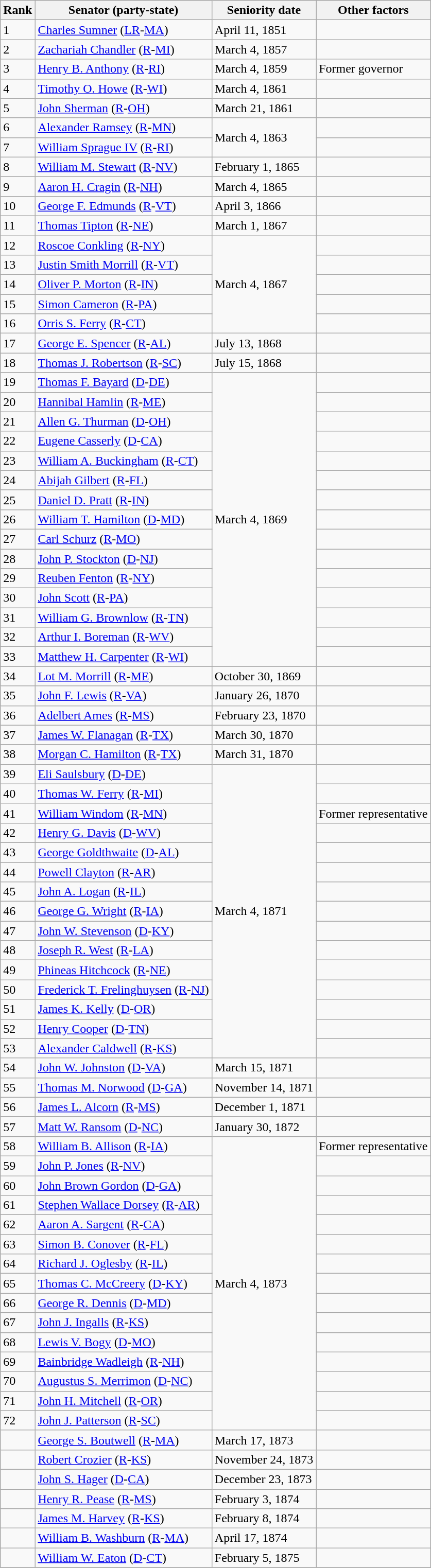<table class=wikitable>
<tr>
<th>Rank</th>
<th>Senator (party-state)</th>
<th>Seniority date</th>
<th>Other factors</th>
</tr>
<tr>
<td>1</td>
<td><a href='#'>Charles Sumner</a> (<a href='#'>LR</a>-<a href='#'>MA</a>)</td>
<td>April 11, 1851</td>
<td></td>
</tr>
<tr>
<td>2</td>
<td><a href='#'>Zachariah Chandler</a> (<a href='#'>R</a>-<a href='#'>MI</a>)</td>
<td>March 4, 1857</td>
<td></td>
</tr>
<tr>
<td>3</td>
<td><a href='#'>Henry B. Anthony</a> (<a href='#'>R</a>-<a href='#'>RI</a>)</td>
<td>March 4, 1859</td>
<td>Former governor</td>
</tr>
<tr>
<td>4</td>
<td><a href='#'>Timothy O. Howe</a> (<a href='#'>R</a>-<a href='#'>WI</a>)</td>
<td>March 4, 1861</td>
<td></td>
</tr>
<tr>
<td>5</td>
<td><a href='#'>John Sherman</a> (<a href='#'>R</a>-<a href='#'>OH</a>)</td>
<td>March 21, 1861</td>
<td></td>
</tr>
<tr>
<td>6</td>
<td><a href='#'>Alexander Ramsey</a> (<a href='#'>R</a>-<a href='#'>MN</a>)</td>
<td rowspan=2>March 4, 1863</td>
<td></td>
</tr>
<tr>
<td>7</td>
<td><a href='#'>William Sprague IV</a> (<a href='#'>R</a>-<a href='#'>RI</a>)</td>
<td></td>
</tr>
<tr>
<td>8</td>
<td><a href='#'>William M. Stewart</a> (<a href='#'>R</a>-<a href='#'>NV</a>)</td>
<td>February 1, 1865</td>
<td></td>
</tr>
<tr>
<td>9</td>
<td><a href='#'>Aaron H. Cragin</a> (<a href='#'>R</a>-<a href='#'>NH</a>)</td>
<td>March 4, 1865</td>
<td></td>
</tr>
<tr>
<td>10</td>
<td><a href='#'>George F. Edmunds</a> (<a href='#'>R</a>-<a href='#'>VT</a>)</td>
<td>April 3, 1866</td>
<td></td>
</tr>
<tr>
<td>11</td>
<td><a href='#'>Thomas Tipton</a> (<a href='#'>R</a>-<a href='#'>NE</a>)</td>
<td>March 1, 1867</td>
<td></td>
</tr>
<tr>
<td>12</td>
<td><a href='#'>Roscoe Conkling</a> (<a href='#'>R</a>-<a href='#'>NY</a>)</td>
<td rowspan=5>March 4, 1867</td>
<td></td>
</tr>
<tr>
<td>13</td>
<td><a href='#'>Justin Smith Morrill</a> (<a href='#'>R</a>-<a href='#'>VT</a>)</td>
<td></td>
</tr>
<tr>
<td>14</td>
<td><a href='#'>Oliver P. Morton</a> (<a href='#'>R</a>-<a href='#'>IN</a>)</td>
<td></td>
</tr>
<tr>
<td>15</td>
<td><a href='#'>Simon Cameron</a> (<a href='#'>R</a>-<a href='#'>PA</a>)</td>
<td></td>
</tr>
<tr>
<td>16</td>
<td><a href='#'>Orris S. Ferry</a> (<a href='#'>R</a>-<a href='#'>CT</a>)</td>
<td></td>
</tr>
<tr>
<td>17</td>
<td><a href='#'>George E. Spencer</a> (<a href='#'>R</a>-<a href='#'>AL</a>)</td>
<td>July 13, 1868</td>
<td></td>
</tr>
<tr>
<td>18</td>
<td><a href='#'>Thomas J. Robertson</a> (<a href='#'>R</a>-<a href='#'>SC</a>)</td>
<td>July 15, 1868</td>
<td></td>
</tr>
<tr>
<td>19</td>
<td><a href='#'>Thomas F. Bayard</a> (<a href='#'>D</a>-<a href='#'>DE</a>)</td>
<td rowspan=15>March 4, 1869</td>
<td></td>
</tr>
<tr>
<td>20</td>
<td><a href='#'>Hannibal Hamlin</a> (<a href='#'>R</a>-<a href='#'>ME</a>)</td>
<td></td>
</tr>
<tr>
<td>21</td>
<td><a href='#'>Allen G. Thurman</a> (<a href='#'>D</a>-<a href='#'>OH</a>)</td>
<td></td>
</tr>
<tr>
<td>22</td>
<td><a href='#'>Eugene Casserly</a> (<a href='#'>D</a>-<a href='#'>CA</a>)</td>
<td></td>
</tr>
<tr>
<td>23</td>
<td><a href='#'>William A. Buckingham</a> (<a href='#'>R</a>-<a href='#'>CT</a>)</td>
<td></td>
</tr>
<tr>
<td>24</td>
<td><a href='#'>Abijah Gilbert</a> (<a href='#'>R</a>-<a href='#'>FL</a>)</td>
<td></td>
</tr>
<tr>
<td>25</td>
<td><a href='#'>Daniel D. Pratt</a> (<a href='#'>R</a>-<a href='#'>IN</a>)</td>
<td></td>
</tr>
<tr>
<td>26</td>
<td><a href='#'>William T. Hamilton</a> (<a href='#'>D</a>-<a href='#'>MD</a>)</td>
<td></td>
</tr>
<tr>
<td>27</td>
<td><a href='#'>Carl Schurz</a> (<a href='#'>R</a>-<a href='#'>MO</a>)</td>
<td></td>
</tr>
<tr>
<td>28</td>
<td><a href='#'>John P. Stockton</a> (<a href='#'>D</a>-<a href='#'>NJ</a>)</td>
<td></td>
</tr>
<tr>
<td>29</td>
<td><a href='#'>Reuben Fenton</a> (<a href='#'>R</a>-<a href='#'>NY</a>)</td>
<td></td>
</tr>
<tr>
<td>30</td>
<td><a href='#'>John Scott</a> (<a href='#'>R</a>-<a href='#'>PA</a>)</td>
<td></td>
</tr>
<tr>
<td>31</td>
<td><a href='#'>William G. Brownlow</a> (<a href='#'>R</a>-<a href='#'>TN</a>)</td>
<td></td>
</tr>
<tr>
<td>32</td>
<td><a href='#'>Arthur I. Boreman</a> (<a href='#'>R</a>-<a href='#'>WV</a>)</td>
<td></td>
</tr>
<tr>
<td>33</td>
<td><a href='#'>Matthew H. Carpenter</a> (<a href='#'>R</a>-<a href='#'>WI</a>)</td>
<td></td>
</tr>
<tr>
<td>34</td>
<td><a href='#'>Lot M. Morrill</a> (<a href='#'>R</a>-<a href='#'>ME</a>)</td>
<td>October 30, 1869</td>
<td></td>
</tr>
<tr>
<td>35</td>
<td><a href='#'>John F. Lewis</a> (<a href='#'>R</a>-<a href='#'>VA</a>)</td>
<td>January 26, 1870</td>
<td></td>
</tr>
<tr>
<td>36</td>
<td><a href='#'>Adelbert Ames</a> (<a href='#'>R</a>-<a href='#'>MS</a>)</td>
<td>February 23, 1870</td>
<td></td>
</tr>
<tr>
<td>37</td>
<td><a href='#'>James W. Flanagan</a> (<a href='#'>R</a>-<a href='#'>TX</a>)</td>
<td>March 30, 1870</td>
<td></td>
</tr>
<tr>
<td>38</td>
<td><a href='#'>Morgan C. Hamilton</a> (<a href='#'>R</a>-<a href='#'>TX</a>)</td>
<td>March 31, 1870</td>
<td></td>
</tr>
<tr>
<td>39</td>
<td><a href='#'>Eli Saulsbury</a> (<a href='#'>D</a>-<a href='#'>DE</a>)</td>
<td rowspan=15>March 4, 1871</td>
<td></td>
</tr>
<tr>
<td>40</td>
<td><a href='#'>Thomas W. Ferry</a> (<a href='#'>R</a>-<a href='#'>MI</a>)</td>
<td></td>
</tr>
<tr>
<td>41</td>
<td><a href='#'>William Windom</a> (<a href='#'>R</a>-<a href='#'>MN</a>)</td>
<td>Former representative</td>
</tr>
<tr>
<td>42</td>
<td><a href='#'>Henry G. Davis</a> (<a href='#'>D</a>-<a href='#'>WV</a>)</td>
<td></td>
</tr>
<tr>
<td>43</td>
<td><a href='#'>George Goldthwaite</a> (<a href='#'>D</a>-<a href='#'>AL</a>)</td>
<td></td>
</tr>
<tr>
<td>44</td>
<td><a href='#'>Powell Clayton</a> (<a href='#'>R</a>-<a href='#'>AR</a>)</td>
<td></td>
</tr>
<tr>
<td>45</td>
<td><a href='#'>John A. Logan</a> (<a href='#'>R</a>-<a href='#'>IL</a>)</td>
<td></td>
</tr>
<tr>
<td>46</td>
<td><a href='#'>George G. Wright</a> (<a href='#'>R</a>-<a href='#'>IA</a>)</td>
<td></td>
</tr>
<tr>
<td>47</td>
<td><a href='#'>John W. Stevenson</a> (<a href='#'>D</a>-<a href='#'>KY</a>)</td>
<td></td>
</tr>
<tr>
<td>48</td>
<td><a href='#'>Joseph R. West</a> (<a href='#'>R</a>-<a href='#'>LA</a>)</td>
<td></td>
</tr>
<tr>
<td>49</td>
<td><a href='#'>Phineas Hitchcock</a> (<a href='#'>R</a>-<a href='#'>NE</a>)</td>
<td></td>
</tr>
<tr>
<td>50</td>
<td><a href='#'>Frederick T. Frelinghuysen</a> (<a href='#'>R</a>-<a href='#'>NJ</a>)</td>
<td></td>
</tr>
<tr>
<td>51</td>
<td><a href='#'>James K. Kelly</a> (<a href='#'>D</a>-<a href='#'>OR</a>)</td>
<td></td>
</tr>
<tr>
<td>52</td>
<td><a href='#'>Henry Cooper</a> (<a href='#'>D</a>-<a href='#'>TN</a>)</td>
<td></td>
</tr>
<tr>
<td>53</td>
<td><a href='#'>Alexander Caldwell</a> (<a href='#'>R</a>-<a href='#'>KS</a>)</td>
<td></td>
</tr>
<tr>
<td>54</td>
<td><a href='#'>John W. Johnston</a> (<a href='#'>D</a>-<a href='#'>VA</a>)</td>
<td>March 15, 1871</td>
<td></td>
</tr>
<tr>
<td>55</td>
<td><a href='#'>Thomas M. Norwood</a> (<a href='#'>D</a>-<a href='#'>GA</a>)</td>
<td>November 14, 1871</td>
<td></td>
</tr>
<tr>
<td>56</td>
<td><a href='#'>James L. Alcorn</a> (<a href='#'>R</a>-<a href='#'>MS</a>)</td>
<td>December 1, 1871</td>
<td></td>
</tr>
<tr>
<td>57</td>
<td><a href='#'>Matt W. Ransom</a> (<a href='#'>D</a>-<a href='#'>NC</a>)</td>
<td>January 30, 1872</td>
<td></td>
</tr>
<tr>
<td>58</td>
<td><a href='#'>William B. Allison</a> (<a href='#'>R</a>-<a href='#'>IA</a>)</td>
<td rowspan=15>March 4, 1873</td>
<td>Former representative</td>
</tr>
<tr>
<td>59</td>
<td><a href='#'>John P. Jones</a> (<a href='#'>R</a>-<a href='#'>NV</a>)</td>
<td></td>
</tr>
<tr>
<td>60</td>
<td><a href='#'>John Brown Gordon</a> (<a href='#'>D</a>-<a href='#'>GA</a>)</td>
<td></td>
</tr>
<tr>
<td>61</td>
<td><a href='#'>Stephen Wallace Dorsey</a> (<a href='#'>R</a>-<a href='#'>AR</a>)</td>
<td></td>
</tr>
<tr>
<td>62</td>
<td><a href='#'>Aaron A. Sargent</a> (<a href='#'>R</a>-<a href='#'>CA</a>)</td>
<td></td>
</tr>
<tr>
<td>63</td>
<td><a href='#'>Simon B. Conover</a> (<a href='#'>R</a>-<a href='#'>FL</a>)</td>
<td></td>
</tr>
<tr>
<td>64</td>
<td><a href='#'>Richard J. Oglesby</a> (<a href='#'>R</a>-<a href='#'>IL</a>)</td>
<td></td>
</tr>
<tr>
<td>65</td>
<td><a href='#'>Thomas C. McCreery</a> (<a href='#'>D</a>-<a href='#'>KY</a>)</td>
<td></td>
</tr>
<tr>
<td>66</td>
<td><a href='#'>George R. Dennis</a> (<a href='#'>D</a>-<a href='#'>MD</a>)</td>
<td></td>
</tr>
<tr>
<td>67</td>
<td><a href='#'>John J. Ingalls</a> (<a href='#'>R</a>-<a href='#'>KS</a>)</td>
<td></td>
</tr>
<tr>
<td>68</td>
<td><a href='#'>Lewis V. Bogy</a> (<a href='#'>D</a>-<a href='#'>MO</a>)</td>
<td></td>
</tr>
<tr>
<td>69</td>
<td><a href='#'>Bainbridge Wadleigh</a> (<a href='#'>R</a>-<a href='#'>NH</a>)</td>
<td></td>
</tr>
<tr>
<td>70</td>
<td><a href='#'>Augustus S. Merrimon</a> (<a href='#'>D</a>-<a href='#'>NC</a>)</td>
<td></td>
</tr>
<tr>
<td>71</td>
<td><a href='#'>John H. Mitchell</a> (<a href='#'>R</a>-<a href='#'>OR</a>)</td>
<td></td>
</tr>
<tr>
<td>72</td>
<td><a href='#'>John J. Patterson</a> (<a href='#'>R</a>-<a href='#'>SC</a>)</td>
<td></td>
</tr>
<tr>
<td></td>
<td><a href='#'>George S. Boutwell</a> (<a href='#'>R</a>-<a href='#'>MA</a>)</td>
<td>March 17, 1873</td>
<td></td>
</tr>
<tr>
<td></td>
<td><a href='#'>Robert Crozier</a> (<a href='#'>R</a>-<a href='#'>KS</a>)</td>
<td>November 24, 1873</td>
<td></td>
</tr>
<tr>
<td></td>
<td><a href='#'>John S. Hager</a> (<a href='#'>D</a>-<a href='#'>CA</a>)</td>
<td>December 23, 1873</td>
<td></td>
</tr>
<tr>
<td></td>
<td><a href='#'>Henry R. Pease</a> (<a href='#'>R</a>-<a href='#'>MS</a>)</td>
<td>February 3, 1874</td>
<td></td>
</tr>
<tr>
<td></td>
<td><a href='#'>James M. Harvey</a> (<a href='#'>R</a>-<a href='#'>KS</a>)</td>
<td>February 8, 1874</td>
<td></td>
</tr>
<tr>
<td></td>
<td><a href='#'>William B. Washburn</a> (<a href='#'>R</a>-<a href='#'>MA</a>)</td>
<td>April 17, 1874</td>
<td></td>
</tr>
<tr>
<td></td>
<td><a href='#'>William W. Eaton</a> (<a href='#'>D</a>-<a href='#'>CT</a>)</td>
<td>February 5, 1875</td>
<td></td>
</tr>
<tr>
</tr>
</table>
